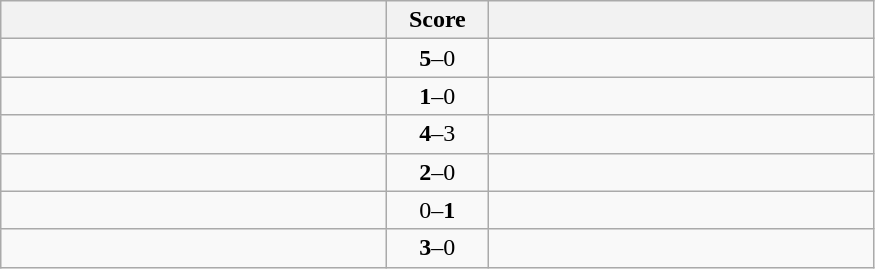<table class="wikitable" style="text-align: center;">
<tr>
<th width=250></th>
<th width=60>Score</th>
<th width=250></th>
</tr>
<tr>
<td align=left><strong></strong></td>
<td><strong>5</strong>–0</td>
<td align=left></td>
</tr>
<tr>
<td align=left><strong></strong></td>
<td><strong>1</strong>–0</td>
<td align=left></td>
</tr>
<tr>
<td align=left><strong></strong></td>
<td><strong>4</strong>–3</td>
<td align=left></td>
</tr>
<tr>
<td align=left><strong></strong></td>
<td><strong>2</strong>–0</td>
<td align=left></td>
</tr>
<tr>
<td align=left></td>
<td>0–<strong>1</strong></td>
<td align=left><strong></strong></td>
</tr>
<tr>
<td align=left><strong></strong></td>
<td><strong>3</strong>–0</td>
<td align=left></td>
</tr>
</table>
